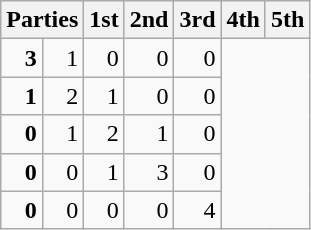<table class="wikitable" style="text-align:right;">
<tr>
<th colspan=2 style="text-align:left;">Parties</th>
<th>1st</th>
<th>2nd</th>
<th>3rd</th>
<th>4th</th>
<th>5th</th>
</tr>
<tr>
<td><strong>3</strong></td>
<td>1</td>
<td>0</td>
<td>0</td>
<td>0</td>
</tr>
<tr>
<td><strong>1</strong></td>
<td>2</td>
<td>1</td>
<td>0</td>
<td>0</td>
</tr>
<tr>
<td><strong>0</strong></td>
<td>1</td>
<td>2</td>
<td>1</td>
<td>0</td>
</tr>
<tr>
<td><strong>0</strong></td>
<td>0</td>
<td>1</td>
<td>3</td>
<td>0</td>
</tr>
<tr>
<td><strong>0</strong></td>
<td>0</td>
<td>0</td>
<td>0</td>
<td>4</td>
</tr>
</table>
